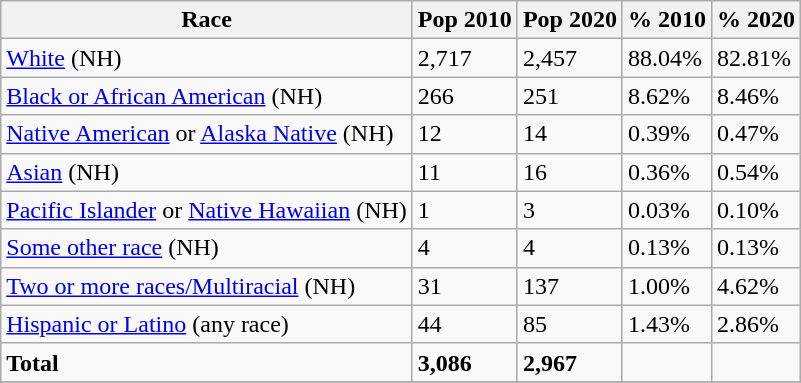<table class="wikitable">
<tr>
<th>Race</th>
<th>Pop 2010</th>
<th>Pop 2020</th>
<th>% 2010</th>
<th>% 2020</th>
</tr>
<tr>
<td><a href='#'>White</a> (NH)</td>
<td>2,717</td>
<td>2,457</td>
<td>88.04%</td>
<td>82.81%</td>
</tr>
<tr>
<td><a href='#'>Black or African American</a> (NH)</td>
<td>266</td>
<td>251</td>
<td>8.62%</td>
<td>8.46%</td>
</tr>
<tr>
<td><a href='#'>Native American</a> or <a href='#'>Alaska Native</a> (NH)</td>
<td>12</td>
<td>14</td>
<td>0.39%</td>
<td>0.47%</td>
</tr>
<tr>
<td><a href='#'>Asian</a> (NH)</td>
<td>11</td>
<td>16</td>
<td>0.36%</td>
<td>0.54%</td>
</tr>
<tr>
<td><a href='#'>Pacific Islander</a> or <a href='#'>Native Hawaiian</a> (NH)</td>
<td>1</td>
<td>3</td>
<td>0.03%</td>
<td>0.10%</td>
</tr>
<tr>
<td><a href='#'>Some other race</a> (NH)</td>
<td>4</td>
<td>4</td>
<td>0.13%</td>
<td>0.13%</td>
</tr>
<tr>
<td><a href='#'>Two or more races/Multiracial</a> (NH)</td>
<td>31</td>
<td>137</td>
<td>1.00%</td>
<td>4.62%</td>
</tr>
<tr>
<td><a href='#'>Hispanic or Latino</a> (any race)</td>
<td>44</td>
<td>85</td>
<td>1.43%</td>
<td>2.86%</td>
</tr>
<tr>
<td><strong>Total</strong></td>
<td><strong>3,086</strong></td>
<td><strong>2,967</strong></td>
<td></td>
<td></td>
</tr>
<tr>
</tr>
</table>
